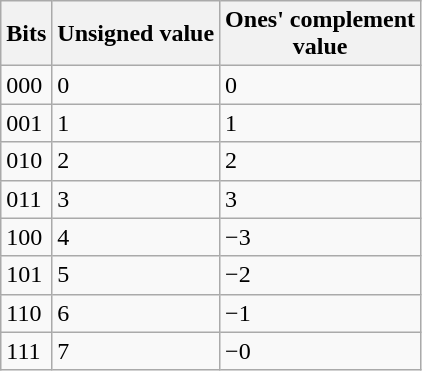<table class="wikitable sortable floatright" style="margin-left: 1.5em;">
<tr>
<th>Bits</th>
<th>Unsigned value</th>
<th>Ones' complement<br>value</th>
</tr>
<tr>
<td>000</td>
<td>0</td>
<td>0</td>
</tr>
<tr>
<td>001</td>
<td>1</td>
<td>1</td>
</tr>
<tr>
<td>010</td>
<td>2</td>
<td>2</td>
</tr>
<tr>
<td>011</td>
<td>3</td>
<td>3</td>
</tr>
<tr>
<td>100</td>
<td>4</td>
<td>−3</td>
</tr>
<tr>
<td>101</td>
<td>5</td>
<td>−2</td>
</tr>
<tr>
<td>110</td>
<td>6</td>
<td>−1</td>
</tr>
<tr>
<td>111</td>
<td>7</td>
<td>−0</td>
</tr>
</table>
